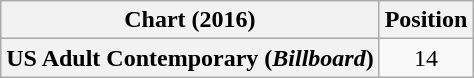<table class="wikitable sortable plainrowheaders" style="text-align:center">
<tr>
<th scope="col">Chart (2016)</th>
<th scope="col">Position</th>
</tr>
<tr>
<th scope="row">US Adult Contemporary (<em>Billboard</em>)</th>
<td>14</td>
</tr>
</table>
